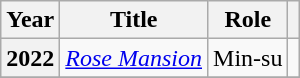<table class="wikitable sortable plainrowheaders">
<tr>
<th scope="col">Year</th>
<th scope="col">Title</th>
<th scope="col">Role</th>
<th scope="col" class="unsortable"></th>
</tr>
<tr>
<th scope="row">2022</th>
<td><em><a href='#'>Rose Mansion</a></em></td>
<td>Min-su</td>
<td></td>
</tr>
<tr>
</tr>
</table>
